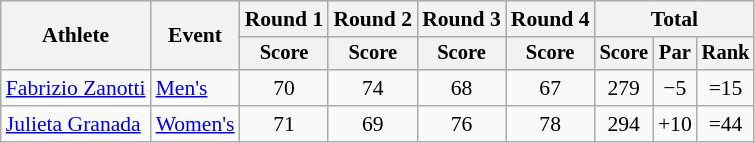<table class=wikitable style="font-size:90%;">
<tr>
<th rowspan=2>Athlete</th>
<th rowspan=2>Event</th>
<th>Round 1</th>
<th>Round 2</th>
<th>Round 3</th>
<th>Round 4</th>
<th colspan=3>Total</th>
</tr>
<tr style="font-size:95%">
<th>Score</th>
<th>Score</th>
<th>Score</th>
<th>Score</th>
<th>Score</th>
<th>Par</th>
<th>Rank</th>
</tr>
<tr align=center>
<td align=left><a href='#'>Fabrizio Zanotti</a></td>
<td align=left><a href='#'>Men's</a></td>
<td>70</td>
<td>74</td>
<td>68</td>
<td>67</td>
<td>279</td>
<td>−5</td>
<td>=15</td>
</tr>
<tr align=center>
<td align=left><a href='#'>Julieta Granada</a></td>
<td align=left><a href='#'>Women's</a></td>
<td>71</td>
<td>69</td>
<td>76</td>
<td>78</td>
<td>294</td>
<td>+10</td>
<td>=44</td>
</tr>
</table>
